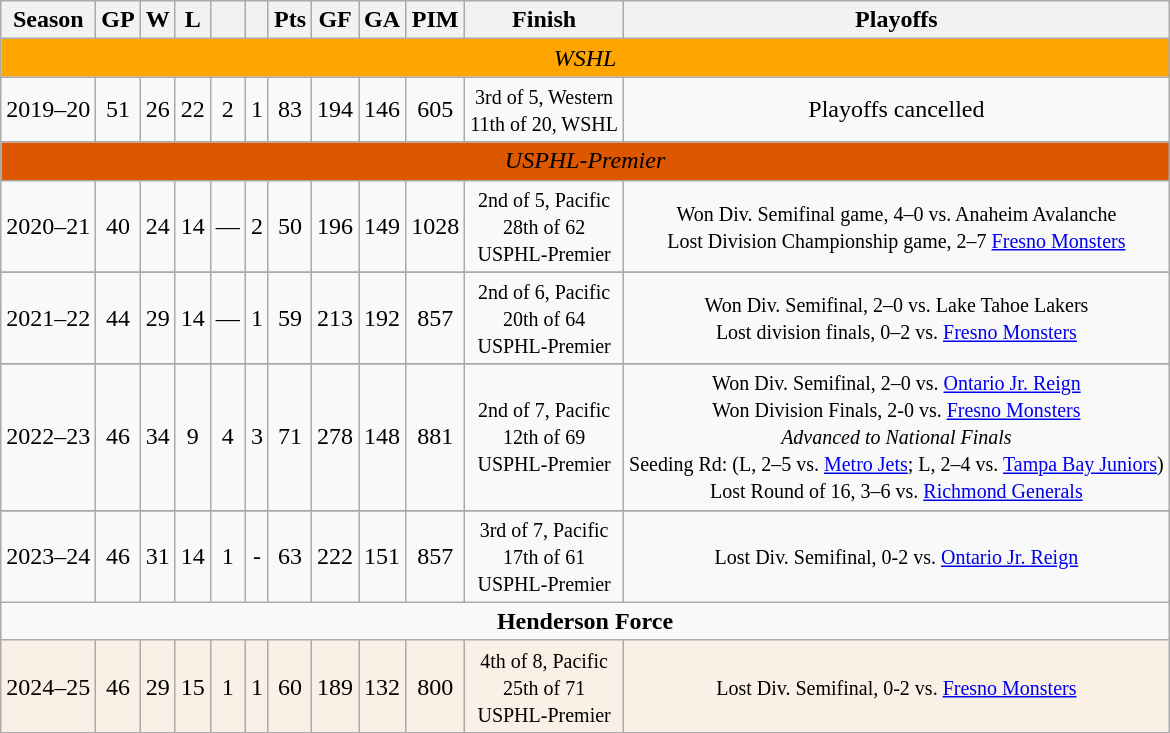<table class="wikitable" style="text-align:center">
<tr>
<th>Season</th>
<th>GP</th>
<th>W</th>
<th>L</th>
<th></th>
<th></th>
<th>Pts</th>
<th>GF</th>
<th>GA</th>
<th>PIM</th>
<th>Finish</th>
<th>Playoffs</th>
</tr>
<tr bgcolor="orange">
<td colspan="12"><em>WSHL</em></td>
</tr>
<tr>
<td>2019–20</td>
<td>51</td>
<td>26</td>
<td>22</td>
<td>2</td>
<td>1</td>
<td>83</td>
<td>194</td>
<td>146</td>
<td>605</td>
<td><small>3rd of 5, Western<br>11th of 20, WSHL</small></td>
<td>Playoffs cancelled</td>
</tr>
<tr bgcolor= #DC5700>
<td colspan="12"><em>USPHL-Premier</em></td>
</tr>
<tr>
<td>2020–21</td>
<td>40</td>
<td>24</td>
<td>14</td>
<td>—</td>
<td>2</td>
<td>50</td>
<td>196</td>
<td>149</td>
<td>1028</td>
<td><small>2nd of 5, Pacific<br>28th of 62<br> USPHL-Premier</small></td>
<td><small>Won Div. Semifinal game, 4–0 vs. Anaheim Avalanche<br>Lost Division Championship game, 2–7 <a href='#'>Fresno Monsters</a></small></td>
</tr>
<tr bgcolor="beige">
</tr>
<tr>
<td>2021–22</td>
<td>44</td>
<td>29</td>
<td>14</td>
<td>—</td>
<td>1</td>
<td>59</td>
<td>213</td>
<td>192</td>
<td>857</td>
<td><small>2nd of 6, Pacific<br>20th of 64<br> USPHL-Premier</small></td>
<td><small>Won Div. Semifinal, 2–0 vs. Lake Tahoe Lakers<br>Lost division finals, 0–2 vs. <a href='#'>Fresno Monsters</a></small></td>
</tr>
<tr bgcolor="beige">
</tr>
<tr>
<td>2022–23</td>
<td>46</td>
<td>34</td>
<td>9</td>
<td>4</td>
<td>3</td>
<td>71</td>
<td>278</td>
<td>148</td>
<td>881</td>
<td><small>2nd of 7, Pacific<br>12th of 69<br> USPHL-Premier</small></td>
<td><small>Won Div. Semifinal, 2–0 vs. <a href='#'>Ontario Jr. Reign</a><br>Won Division Finals, 2-0 vs. <a href='#'>Fresno Monsters</a><br><em>Advanced to National Finals</em><br>Seeding Rd: (L, 2–5 vs. <a href='#'>Metro Jets</a>; L, 2–4 vs. <a href='#'>Tampa Bay Juniors</a>)<br>Lost Round of 16, 3–6 vs. <a href='#'>Richmond Generals</a></small></td>
</tr>
<tr bgcolor="beige">
</tr>
<tr>
<td>2023–24</td>
<td>46</td>
<td>31</td>
<td>14</td>
<td>1</td>
<td>-</td>
<td>63</td>
<td>222</td>
<td>151</td>
<td>857</td>
<td><small>3rd of 7, Pacific<br>17th of 61<br> USPHL-Premier</small></td>
<td><small>Lost Div. Semifinal, 0-2 vs. <a href='#'>Ontario Jr. Reign</a></small></td>
</tr>
<tr>
<td colspan="12"><strong>Henderson Force</strong></td>
</tr>
<tr bgcolor= linen>
<td>2024–25</td>
<td>46</td>
<td>29</td>
<td>15</td>
<td>1</td>
<td>1</td>
<td>60</td>
<td>189</td>
<td>132</td>
<td>800</td>
<td><small>4th of 8, Pacific<br>25th of 71<br> USPHL-Premier</small></td>
<td><small>Lost Div. Semifinal, 0-2 vs. <a href='#'>Fresno Monsters</a></small></td>
</tr>
</table>
